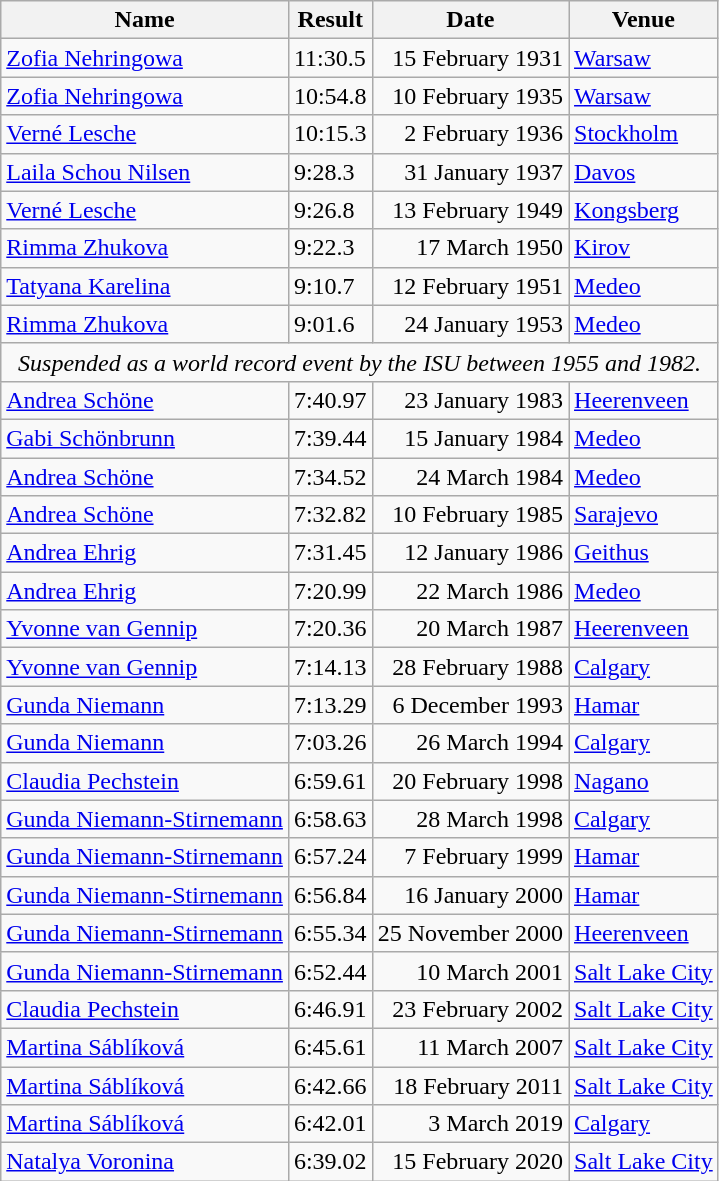<table class="wikitable">
<tr align="left">
<th>Name</th>
<th>Result</th>
<th>Date</th>
<th>Venue</th>
</tr>
<tr>
<td> <a href='#'>Zofia Nehringowa</a></td>
<td>11:30.5</td>
<td align="right">15 February 1931</td>
<td><a href='#'>Warsaw</a></td>
</tr>
<tr>
<td> <a href='#'>Zofia Nehringowa</a></td>
<td>10:54.8</td>
<td align="right">10 February 1935</td>
<td><a href='#'>Warsaw</a></td>
</tr>
<tr>
<td> <a href='#'>Verné Lesche</a></td>
<td>10:15.3</td>
<td align="right">2 February 1936</td>
<td><a href='#'>Stockholm</a></td>
</tr>
<tr>
<td> <a href='#'>Laila Schou Nilsen</a></td>
<td>9:28.3</td>
<td align="right">31 January 1937</td>
<td><a href='#'>Davos</a></td>
</tr>
<tr>
<td> <a href='#'>Verné Lesche</a></td>
<td>9:26.8</td>
<td align="right">13 February 1949</td>
<td><a href='#'>Kongsberg</a></td>
</tr>
<tr>
<td> <a href='#'>Rimma Zhukova</a></td>
<td>9:22.3</td>
<td align="right">17 March 1950</td>
<td><a href='#'>Kirov</a></td>
</tr>
<tr>
<td> <a href='#'>Tatyana Karelina</a></td>
<td>9:10.7</td>
<td align="right">12 February 1951</td>
<td><a href='#'>Medeo</a></td>
</tr>
<tr>
<td> <a href='#'>Rimma Zhukova</a></td>
<td>9:01.6</td>
<td align="right">24 January 1953</td>
<td><a href='#'>Medeo</a></td>
</tr>
<tr>
<td align="center" colspan="4"><em>Suspended as a world record event by the ISU between 1955 and 1982.</em></td>
</tr>
<tr>
<td> <a href='#'>Andrea Schöne</a></td>
<td>7:40.97</td>
<td align="right">23 January 1983</td>
<td><a href='#'>Heerenveen</a></td>
</tr>
<tr>
<td> <a href='#'>Gabi Schönbrunn</a></td>
<td>7:39.44</td>
<td align="right">15 January 1984</td>
<td><a href='#'>Medeo</a></td>
</tr>
<tr>
<td> <a href='#'>Andrea Schöne</a></td>
<td>7:34.52</td>
<td align="right">24 March 1984</td>
<td><a href='#'>Medeo</a></td>
</tr>
<tr>
<td> <a href='#'>Andrea Schöne</a></td>
<td>7:32.82</td>
<td align="right">10 February 1985</td>
<td><a href='#'>Sarajevo</a></td>
</tr>
<tr>
<td> <a href='#'>Andrea Ehrig</a></td>
<td>7:31.45</td>
<td align="right">12 January 1986</td>
<td><a href='#'>Geithus</a></td>
</tr>
<tr>
<td> <a href='#'>Andrea Ehrig</a></td>
<td>7:20.99</td>
<td align="right">22 March 1986</td>
<td><a href='#'>Medeo</a></td>
</tr>
<tr>
<td> <a href='#'>Yvonne van Gennip</a></td>
<td>7:20.36</td>
<td align="right">20 March 1987</td>
<td><a href='#'>Heerenveen</a></td>
</tr>
<tr>
<td> <a href='#'>Yvonne van Gennip</a></td>
<td>7:14.13</td>
<td align="right">28 February 1988</td>
<td><a href='#'>Calgary</a></td>
</tr>
<tr>
<td> <a href='#'>Gunda Niemann</a></td>
<td>7:13.29</td>
<td align="right">6 December 1993</td>
<td><a href='#'>Hamar</a></td>
</tr>
<tr>
<td> <a href='#'>Gunda Niemann</a></td>
<td>7:03.26</td>
<td align="right">26 March 1994</td>
<td><a href='#'>Calgary</a></td>
</tr>
<tr>
<td> <a href='#'>Claudia Pechstein</a></td>
<td>6:59.61</td>
<td align="right">20 February 1998</td>
<td><a href='#'>Nagano</a></td>
</tr>
<tr>
<td> <a href='#'>Gunda Niemann-Stirnemann</a></td>
<td>6:58.63</td>
<td align="right">28 March 1998</td>
<td><a href='#'>Calgary</a></td>
</tr>
<tr>
<td> <a href='#'>Gunda Niemann-Stirnemann</a></td>
<td>6:57.24</td>
<td align="right">7 February 1999</td>
<td><a href='#'>Hamar</a></td>
</tr>
<tr>
<td> <a href='#'>Gunda Niemann-Stirnemann</a></td>
<td>6:56.84</td>
<td align="right">16 January 2000</td>
<td><a href='#'>Hamar</a></td>
</tr>
<tr>
<td> <a href='#'>Gunda Niemann-Stirnemann</a></td>
<td>6:55.34</td>
<td align="right">25 November 2000</td>
<td><a href='#'>Heerenveen</a></td>
</tr>
<tr>
<td> <a href='#'>Gunda Niemann-Stirnemann</a></td>
<td>6:52.44</td>
<td align="right">10 March 2001</td>
<td><a href='#'>Salt Lake City</a></td>
</tr>
<tr>
<td> <a href='#'>Claudia Pechstein</a></td>
<td>6:46.91</td>
<td align="right">23 February 2002</td>
<td><a href='#'>Salt Lake City</a></td>
</tr>
<tr>
<td> <a href='#'>Martina Sáblíková</a></td>
<td>6:45.61</td>
<td align="right">11 March 2007</td>
<td><a href='#'>Salt Lake City</a></td>
</tr>
<tr>
<td> <a href='#'>Martina Sáblíková</a></td>
<td>6:42.66</td>
<td align="right">18 February 2011</td>
<td><a href='#'>Salt Lake City</a></td>
</tr>
<tr>
<td> <a href='#'>Martina Sáblíková</a></td>
<td>6:42.01</td>
<td align="right">3 March 2019</td>
<td><a href='#'>Calgary</a></td>
</tr>
<tr>
<td> <a href='#'>Natalya Voronina</a></td>
<td>6:39.02</td>
<td align="right">15 February 2020</td>
<td><a href='#'>Salt Lake City</a></td>
</tr>
</table>
